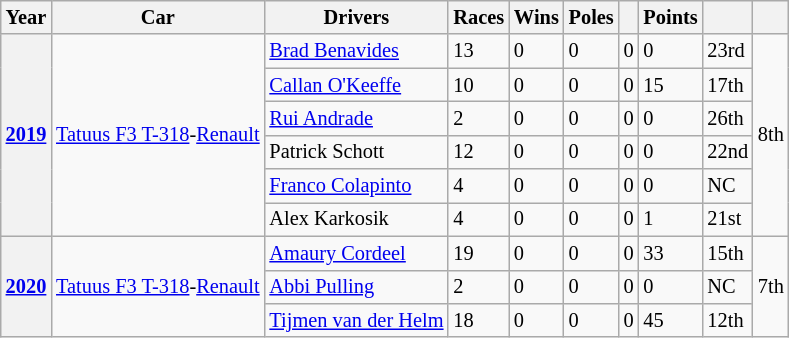<table class="wikitable" style="font-size:85%">
<tr>
<th>Year</th>
<th>Car</th>
<th>Drivers</th>
<th>Races</th>
<th>Wins</th>
<th>Poles</th>
<th></th>
<th>Points</th>
<th></th>
<th></th>
</tr>
<tr>
<th rowspan="6"><a href='#'>2019</a></th>
<td rowspan="6"><a href='#'>Tatuus F3 T-318</a>-<a href='#'>Renault</a></td>
<td> <a href='#'>Brad Benavides</a></td>
<td>13</td>
<td>0</td>
<td>0</td>
<td>0</td>
<td>0</td>
<td>23rd</td>
<td rowspan="6">8th</td>
</tr>
<tr>
<td> <a href='#'>Callan O'Keeffe</a></td>
<td>10</td>
<td>0</td>
<td>0</td>
<td>0</td>
<td>15</td>
<td>17th</td>
</tr>
<tr>
<td> <a href='#'>Rui Andrade</a></td>
<td>2</td>
<td>0</td>
<td>0</td>
<td>0</td>
<td>0</td>
<td>26th</td>
</tr>
<tr>
<td> Patrick Schott</td>
<td>12</td>
<td>0</td>
<td>0</td>
<td>0</td>
<td>0</td>
<td>22nd</td>
</tr>
<tr>
<td> <a href='#'>Franco Colapinto</a></td>
<td>4</td>
<td>0</td>
<td>0</td>
<td>0</td>
<td>0</td>
<td>NC</td>
</tr>
<tr>
<td> Alex Karkosik</td>
<td>4</td>
<td>0</td>
<td>0</td>
<td>0</td>
<td>1</td>
<td>21st</td>
</tr>
<tr>
<th rowspan="3"><a href='#'>2020</a></th>
<td rowspan="3"><a href='#'>Tatuus F3 T-318</a>-<a href='#'>Renault</a></td>
<td> <a href='#'>Amaury Cordeel</a></td>
<td>19</td>
<td>0</td>
<td>0</td>
<td>0</td>
<td>33</td>
<td>15th</td>
<td rowspan="3">7th</td>
</tr>
<tr>
<td> <a href='#'>Abbi Pulling</a></td>
<td>2</td>
<td>0</td>
<td>0</td>
<td>0</td>
<td>0</td>
<td>NC</td>
</tr>
<tr>
<td> <a href='#'>Tijmen van der Helm</a></td>
<td>18</td>
<td>0</td>
<td>0</td>
<td>0</td>
<td>45</td>
<td>12th</td>
</tr>
</table>
